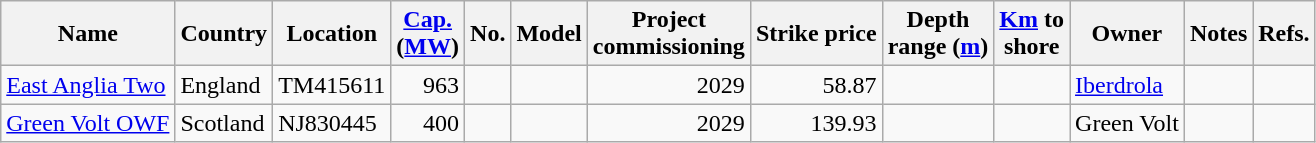<table class="wikitable sortable">
<tr>
<th>Name</th>
<th>Country</th>
<th>Location</th>
<th><a href='#'>Cap.</a><br> (<a href='#'>MW</a>)</th>
<th>No.</th>
<th>Model</th>
<th>Project<br>commissioning</th>
<th>Strike price</th>
<th>Depth<br>range (<a href='#'>m</a>)</th>
<th><a href='#'>Km</a> to<br>shore</th>
<th>Owner</th>
<th>Notes</th>
<th>Refs.</th>
</tr>
<tr>
<td><a href='#'>East Anglia Two</a></td>
<td>England</td>
<td>TM415611</td>
<td style="text-align:right;">963</td>
<td></td>
<td></td>
<td style="text-align:right;">2029</td>
<td style="text-align:right;">58.87</td>
<td></td>
<td></td>
<td><a href='#'>Iberdrola</a></td>
<td></td>
<td></td>
</tr>
<tr>
<td><a href='#'>Green Volt OWF</a></td>
<td>Scotland</td>
<td>NJ830445</td>
<td style="text-align:right;">400</td>
<td></td>
<td></td>
<td style="text-align:right;">2029</td>
<td style="text-align:right;">139.93</td>
<td></td>
<td></td>
<td>Green Volt</td>
<td></td>
<td></td>
</tr>
</table>
